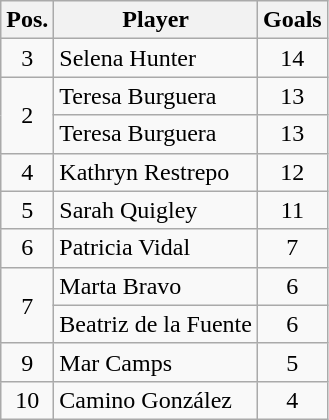<table class="wikitable" style="text-align:center">
<tr>
<th>Pos.</th>
<th>Player</th>
<th>Goals</th>
</tr>
<tr>
<td>3</td>
<td align=left>Selena Hunter</td>
<td>14</td>
</tr>
<tr>
<td rowspan=2>2</td>
<td align=left>Teresa Burguera</td>
<td>13</td>
</tr>
<tr>
<td align=left>Teresa Burguera</td>
<td>13</td>
</tr>
<tr>
<td>4</td>
<td align=left>Kathryn Restrepo</td>
<td>12</td>
</tr>
<tr>
<td>5</td>
<td align=left>Sarah Quigley</td>
<td>11</td>
</tr>
<tr>
<td>6</td>
<td align=left>Patricia Vidal</td>
<td>7</td>
</tr>
<tr>
<td rowspan=2>7</td>
<td align=left>Marta Bravo</td>
<td>6</td>
</tr>
<tr>
<td align=left>Beatriz de la Fuente</td>
<td>6</td>
</tr>
<tr>
<td>9</td>
<td align=left>Mar Camps</td>
<td>5</td>
</tr>
<tr>
<td>10</td>
<td align=left>Camino González</td>
<td>4</td>
</tr>
</table>
